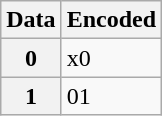<table class="wikitable">
<tr>
<th>Data</th>
<th>Encoded</th>
</tr>
<tr>
<th>0</th>
<td>x0</td>
</tr>
<tr>
<th>1</th>
<td>01</td>
</tr>
</table>
